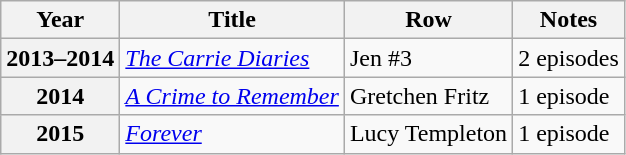<table class="wikitable plainrowheaders">
<tr>
<th scope="col">Year</th>
<th scope="col">Title</th>
<th scope="col">Row</th>
<th scope="col">Notes</th>
</tr>
<tr>
<th scope="row">2013–2014</th>
<td><em><a href='#'>The Carrie Diaries</a></em></td>
<td>Jen #3</td>
<td>2 episodes</td>
</tr>
<tr>
<th scope="row">2014</th>
<td><em><a href='#'>A Crime to Remember</a></em></td>
<td>Gretchen Fritz</td>
<td>1 episode</td>
</tr>
<tr>
<th scope="row">2015</th>
<td><em><a href='#'>Forever</a></em></td>
<td>Lucy Templeton</td>
<td>1 episode</td>
</tr>
</table>
